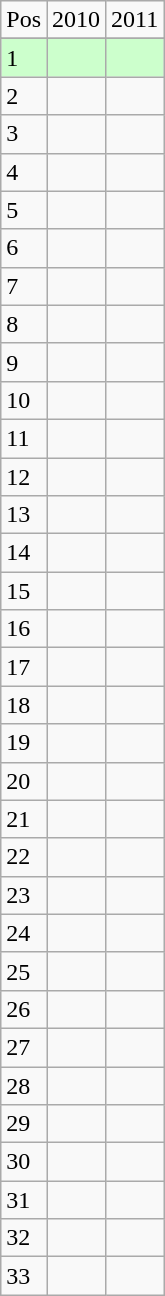<table class="wikitable" style="text-align: left;">
<tr>
<td>Pos</td>
<td>2010</td>
<td>2011</td>
</tr>
<tr>
</tr>
<tr bgcolor=#ccffcc  align=left>
<td>1</td>
<td align=left></td>
<td></td>
</tr>
<tr>
<td>2</td>
<td align=left></td>
<td></td>
</tr>
<tr>
<td>3</td>
<td align=left></td>
<td></td>
</tr>
<tr>
<td>4</td>
<td align=left></td>
<td></td>
</tr>
<tr>
<td>5</td>
<td align=left></td>
<td></td>
</tr>
<tr>
<td>6</td>
<td align=left></td>
<td></td>
</tr>
<tr>
<td>7</td>
<td align=left></td>
<td></td>
</tr>
<tr>
<td>8</td>
<td align=left></td>
<td></td>
</tr>
<tr>
<td>9</td>
<td align=left></td>
<td></td>
</tr>
<tr>
<td>10</td>
<td align=left></td>
<td></td>
</tr>
<tr>
<td>11</td>
<td align=left></td>
<td></td>
</tr>
<tr>
<td>12</td>
<td align=left></td>
<td></td>
</tr>
<tr>
<td>13</td>
<td align=left></td>
<td></td>
</tr>
<tr>
<td>14</td>
<td align=left></td>
<td></td>
</tr>
<tr>
<td>15</td>
<td align=left></td>
<td></td>
</tr>
<tr>
<td>16</td>
<td align=left></td>
<td></td>
</tr>
<tr>
<td>17</td>
<td align=left></td>
<td></td>
</tr>
<tr>
<td>18</td>
<td align=left></td>
<td></td>
</tr>
<tr>
<td>19</td>
<td align=left></td>
<td></td>
</tr>
<tr>
<td>20</td>
<td align=left></td>
<td></td>
</tr>
<tr>
<td>21</td>
<td align=left></td>
<td></td>
</tr>
<tr>
<td>22</td>
<td align=left></td>
<td></td>
</tr>
<tr>
<td>23</td>
<td align=left></td>
<td></td>
</tr>
<tr>
<td>24</td>
<td align=left></td>
<td></td>
</tr>
<tr>
<td>25</td>
<td align=left></td>
<td></td>
</tr>
<tr>
<td>26</td>
<td align=left></td>
<td></td>
</tr>
<tr>
<td>27</td>
<td align=left></td>
<td></td>
</tr>
<tr>
<td>28</td>
<td align=left></td>
<td></td>
</tr>
<tr>
<td>29</td>
<td align=left></td>
<td></td>
</tr>
<tr>
<td>30</td>
<td align=left></td>
<td></td>
</tr>
<tr>
<td>31</td>
<td align=left></td>
<td></td>
</tr>
<tr>
<td>32</td>
<td align=left></td>
<td></td>
</tr>
<tr>
<td>33</td>
<td align=left></td>
<td></td>
</tr>
</table>
